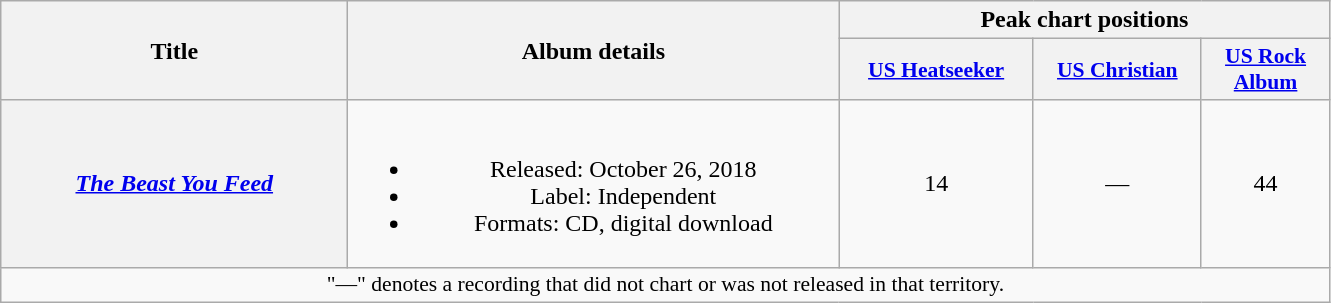<table class="wikitable sortable plainrowheaders" style="text-align:center;">
<tr>
<th rowspan="2" scope="col" style="width:14em;">Title</th>
<th rowspan="2" scope="col" style="width:20em;">Album details</th>
<th colspan="5" scope="col" style="width:20em;">Peak chart positions</th>
</tr>
<tr>
<th scope="col" style="width:3em;font-size:90%;"><a href='#'>US Heatseeker</a><br></th>
<th scope="col" style="width:3em;font-size:90%;"><a href='#'>US Christian</a><br></th>
<th scope="col" style="width:3em;font-size:90%;"><a href='#'>US Rock Album</a><br></th>
</tr>
<tr>
<th scope="row"><em><a href='#'>The Beast You Feed</a></em></th>
<td><br><ul><li>Released: October 26, 2018</li><li>Label: Independent</li><li>Formats: CD, digital download</li></ul></td>
<td>14</td>
<td>—</td>
<td>44</td>
</tr>
<tr>
<td colspan="5" style="font-size:90%">"—" denotes a recording that did not chart or was not released in that territory.</td>
</tr>
</table>
